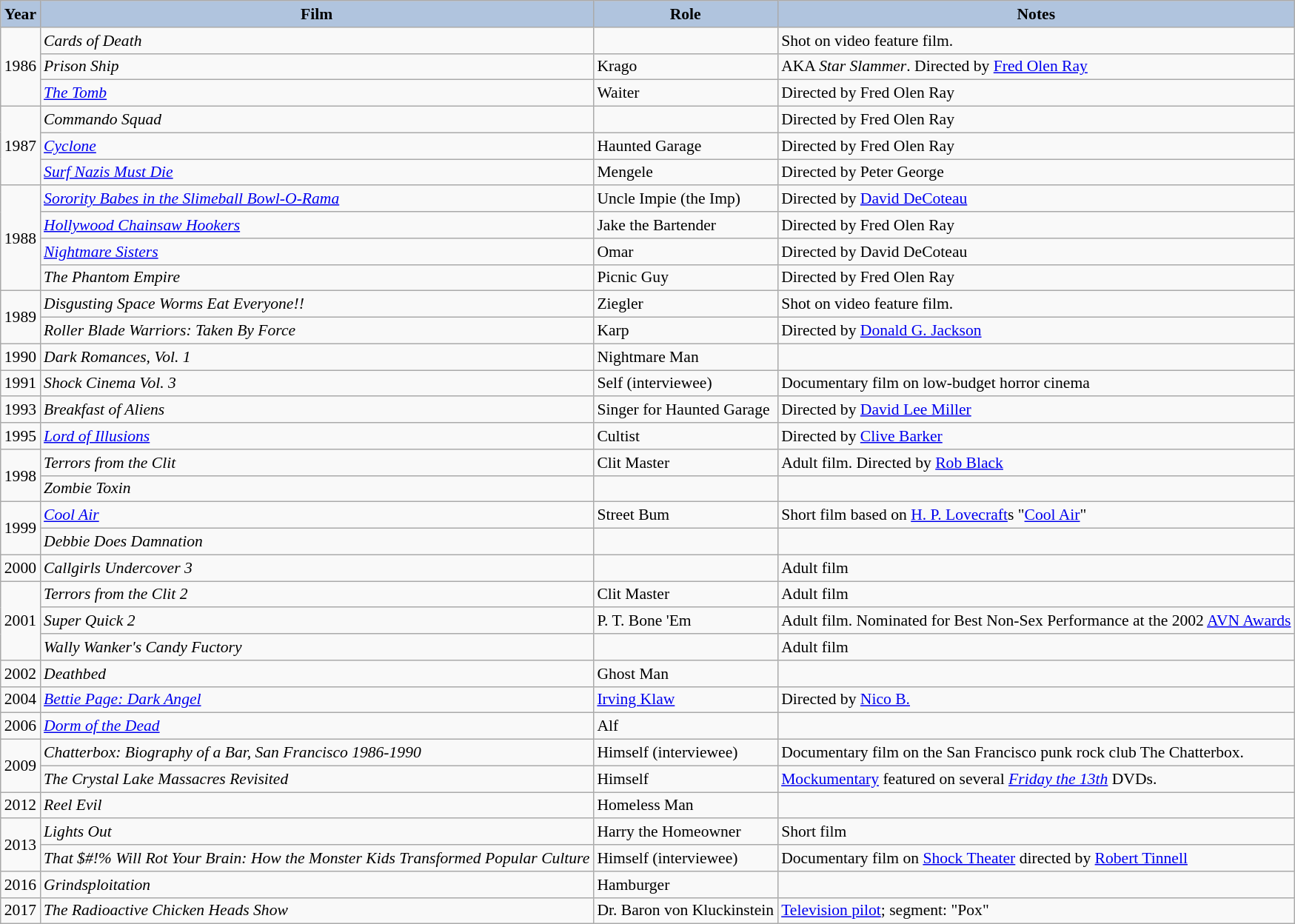<table class="wikitable" style="font-size:90%;">
<tr>
<th style="background:#B0C4DE;">Year</th>
<th style="background:#B0C4DE;">Film</th>
<th style="background:#B0C4DE;">Role</th>
<th style="background:#B0C4DE;">Notes</th>
</tr>
<tr>
<td rowspan=3>1986</td>
<td><em>Cards of Death</em></td>
<td></td>
<td>Shot on video feature film.</td>
</tr>
<tr>
<td><em>Prison Ship</em></td>
<td>Krago</td>
<td>AKA <em>Star Slammer</em>. Directed by <a href='#'>Fred Olen Ray</a></td>
</tr>
<tr>
<td><em><a href='#'>The Tomb</a></em></td>
<td>Waiter</td>
<td>Directed by Fred Olen Ray</td>
</tr>
<tr>
<td rowspan=3>1987</td>
<td><em>Commando Squad</em></td>
<td></td>
<td>Directed by Fred Olen Ray</td>
</tr>
<tr>
<td><em><a href='#'>Cyclone</a></em></td>
<td>Haunted Garage</td>
<td>Directed by Fred Olen Ray</td>
</tr>
<tr>
<td><em><a href='#'>Surf Nazis Must Die</a></em></td>
<td>Mengele</td>
<td>Directed by Peter George</td>
</tr>
<tr>
<td rowspan=4>1988</td>
<td><em><a href='#'>Sorority Babes in the Slimeball Bowl-O-Rama</a></em></td>
<td>Uncle Impie (the Imp)</td>
<td>Directed by <a href='#'>David DeCoteau</a></td>
</tr>
<tr>
<td><em><a href='#'>Hollywood Chainsaw Hookers</a></em></td>
<td>Jake the Bartender</td>
<td>Directed by Fred Olen Ray</td>
</tr>
<tr>
<td><em><a href='#'>Nightmare Sisters</a></em></td>
<td>Omar</td>
<td>Directed by David DeCoteau</td>
</tr>
<tr>
<td><em>The Phantom Empire</em></td>
<td>Picnic Guy</td>
<td>Directed by Fred Olen Ray</td>
</tr>
<tr>
<td rowspan=2>1989</td>
<td><em>Disgusting Space Worms Eat Everyone!!</em></td>
<td>Ziegler</td>
<td>Shot on video feature film.</td>
</tr>
<tr>
<td><em>Roller Blade Warriors: Taken By Force</em></td>
<td>Karp</td>
<td>Directed by <a href='#'>Donald G. Jackson</a></td>
</tr>
<tr>
<td>1990</td>
<td><em>Dark Romances, Vol. 1</em></td>
<td>Nightmare Man</td>
<td></td>
</tr>
<tr>
<td>1991</td>
<td><em>Shock Cinema Vol. 3</em></td>
<td>Self (interviewee)</td>
<td>Documentary film on low-budget horror cinema</td>
</tr>
<tr>
<td>1993</td>
<td><em>Breakfast of Aliens</em></td>
<td>Singer for Haunted Garage</td>
<td>Directed by <a href='#'>David Lee Miller</a></td>
</tr>
<tr>
<td>1995</td>
<td><em><a href='#'>Lord of Illusions</a></em></td>
<td>Cultist</td>
<td>Directed by <a href='#'>Clive Barker</a></td>
</tr>
<tr>
<td rowspan=2>1998</td>
<td><em>Terrors from the Clit</em></td>
<td>Clit Master</td>
<td>Adult film. Directed by <a href='#'>Rob Black</a></td>
</tr>
<tr>
<td><em>Zombie Toxin</em></td>
<td></td>
<td></td>
</tr>
<tr>
<td rowspan=2>1999</td>
<td><em><a href='#'>Cool Air</a></em></td>
<td>Street Bum</td>
<td>Short film based on <a href='#'>H. P. Lovecraft</a>s "<a href='#'>Cool Air</a>"</td>
</tr>
<tr>
<td><em>Debbie Does Damnation</em></td>
<td></td>
<td></td>
</tr>
<tr>
<td>2000</td>
<td><em>Callgirls Undercover 3</em></td>
<td></td>
<td>Adult film</td>
</tr>
<tr>
<td rowspan=3>2001</td>
<td><em>Terrors from the Clit 2</em></td>
<td>Clit Master</td>
<td>Adult film</td>
</tr>
<tr>
<td><em>Super Quick 2</em></td>
<td>P. T. Bone 'Em</td>
<td>Adult film. Nominated for Best Non-Sex Performance at the 2002 <a href='#'>AVN Awards</a></td>
</tr>
<tr>
<td><em>Wally Wanker's Candy Fuctory</em></td>
<td></td>
<td>Adult film</td>
</tr>
<tr>
<td>2002</td>
<td><em>Deathbed</em></td>
<td>Ghost Man</td>
<td></td>
</tr>
<tr>
<td>2004</td>
<td><em><a href='#'>Bettie Page: Dark Angel</a></em></td>
<td><a href='#'>Irving Klaw</a></td>
<td>Directed by <a href='#'>Nico B.</a></td>
</tr>
<tr>
<td>2006</td>
<td><em><a href='#'>Dorm of the Dead</a></em></td>
<td>Alf</td>
<td></td>
</tr>
<tr>
<td rowspan=2>2009</td>
<td><em>Chatterbox: Biography of a Bar, San Francisco 1986-1990</em></td>
<td>Himself (interviewee)</td>
<td>Documentary film on the San Francisco punk rock club The Chatterbox.</td>
</tr>
<tr>
<td><em>The Crystal Lake Massacres Revisited</em></td>
<td>Himself</td>
<td><a href='#'>Mockumentary</a> featured on several <em><a href='#'>Friday the 13th</a></em> DVDs.</td>
</tr>
<tr>
<td>2012</td>
<td><em>Reel Evil</em></td>
<td>Homeless Man</td>
<td></td>
</tr>
<tr>
<td rowspan=2>2013</td>
<td><em>Lights Out</em></td>
<td>Harry the Homeowner</td>
<td>Short film</td>
</tr>
<tr>
<td><em>That $#!% Will Rot Your Brain: How the Monster Kids Transformed Popular Culture</em></td>
<td>Himself (interviewee)</td>
<td>Documentary film on <a href='#'>Shock Theater</a> directed by <a href='#'>Robert Tinnell</a></td>
</tr>
<tr>
<td>2016</td>
<td><em>Grindsploitation</em></td>
<td>Hamburger</td>
<td></td>
</tr>
<tr>
<td>2017</td>
<td><em>The Radioactive Chicken Heads Show</em></td>
<td>Dr. Baron von Kluckinstein</td>
<td><a href='#'>Television pilot</a>; segment: "Pox"</td>
</tr>
</table>
